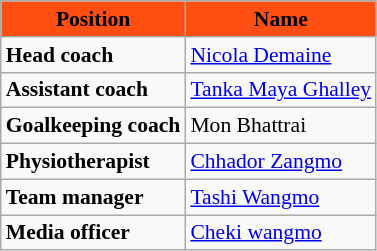<table class="wikitable" style="font-size:90%;">
<tr>
<th style="background-color:#FF4E12;"><span>Position</span></th>
<th style="background-color:#FF4E12;"><span>Name</span></th>
</tr>
<tr>
<td><strong>Head coach</strong></td>
<td align="left"> <a href='#'>Nicola Demaine</a></td>
</tr>
<tr>
<td><strong>Assistant coach</strong></td>
<td align="left"> <a href='#'>Tanka Maya Ghalley</a></td>
</tr>
<tr>
<td><strong>Goalkeeping coach</strong></td>
<td align="left"> Mon Bhattrai</td>
</tr>
<tr>
<td><strong>Physiotherapist</strong></td>
<td align="left"> <a href='#'>Chhador Zangmo</a></td>
</tr>
<tr>
<td><strong>Team manager</strong></td>
<td align="left"> <a href='#'>Tashi Wangmo</a></td>
</tr>
<tr>
<td><strong>Media officer</strong></td>
<td align="left"> <a href='#'>Cheki wangmo</a></td>
</tr>
</table>
